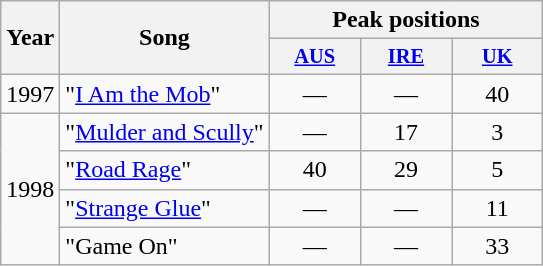<table class="wikitable">
<tr>
<th rowspan="2">Year</th>
<th rowspan="2">Song</th>
<th colspan="9">Peak positions</th>
</tr>
<tr>
<th style="font-size:85%;line-height:1.3;width:4em;vertical-align:top"><a href='#'>AUS</a><br></th>
<th style="font-size:85%;line-height:1.3;width:4em;vertical-align:top"><a href='#'>IRE</a> <br></th>
<th style="font-size:85%;line-height:1.3;width:4em;vertical-align:top"><a href='#'>UK</a><br></th>
</tr>
<tr>
<td>1997</td>
<td>"<a href='#'>I Am the Mob</a>"</td>
<td style="text-align:center;">—</td>
<td style="text-align:center;">—</td>
<td style="text-align:center;">40</td>
</tr>
<tr>
<td rowspan="4">1998</td>
<td>"<a href='#'>Mulder and Scully</a>"</td>
<td style="text-align:center;">—</td>
<td style="text-align:center;">17</td>
<td style="text-align:center;">3</td>
</tr>
<tr>
<td>"<a href='#'>Road Rage</a>"</td>
<td style="text-align:center;">40</td>
<td style="text-align:center;">29</td>
<td style="text-align:center;">5</td>
</tr>
<tr>
<td>"<a href='#'>Strange Glue</a>"</td>
<td style="text-align:center;">—</td>
<td style="text-align:center;">—</td>
<td style="text-align:center;">11</td>
</tr>
<tr>
<td>"Game On"</td>
<td style="text-align:center;">—</td>
<td style="text-align:center;">—</td>
<td style="text-align:center;">33</td>
</tr>
</table>
